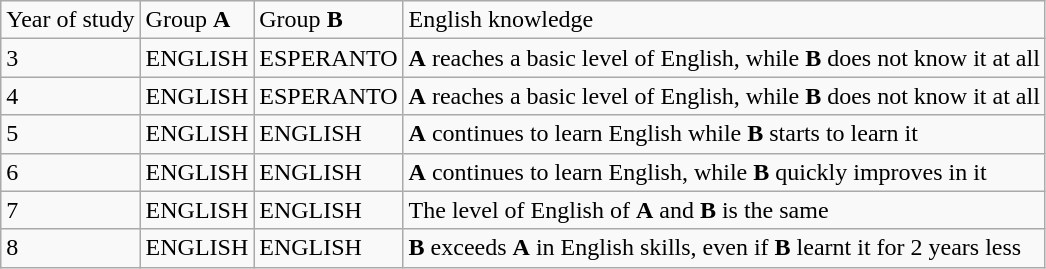<table class="wikitable">
<tr>
<td>Year of study</td>
<td>Group <strong>A</strong></td>
<td>Group <strong>B</strong></td>
<td>English knowledge</td>
</tr>
<tr>
<td>3</td>
<td>ENGLISH</td>
<td>ESPERANTO</td>
<td><strong>A</strong> reaches a basic level of English, while <strong>B</strong> does not know it at all</td>
</tr>
<tr>
<td>4</td>
<td>ENGLISH</td>
<td>ESPERANTO</td>
<td><strong>A</strong> reaches a basic level of English, while <strong>B</strong> does not know it at all</td>
</tr>
<tr>
<td>5</td>
<td>ENGLISH</td>
<td>ENGLISH</td>
<td><strong>A</strong> continues to learn English while <strong>B</strong> starts to learn it</td>
</tr>
<tr>
<td>6</td>
<td>ENGLISH</td>
<td>ENGLISH</td>
<td><strong>A</strong> continues to learn English, while <strong>B</strong> quickly improves in it</td>
</tr>
<tr>
<td>7</td>
<td>ENGLISH</td>
<td>ENGLISH</td>
<td>The level of English of <strong>A</strong> and <strong>B</strong> is the same</td>
</tr>
<tr>
<td>8</td>
<td>ENGLISH</td>
<td>ENGLISH</td>
<td><strong>B</strong> exceeds <strong>A</strong> in English skills, even if <strong>B</strong> learnt it for 2 years less</td>
</tr>
</table>
